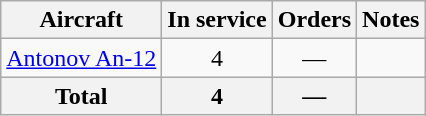<table class="wikitable" style="border-collapse:collapse;text-align:center">
<tr>
<th>Aircraft</th>
<th>In service</th>
<th>Orders</th>
<th>Notes</th>
</tr>
<tr>
<td><a href='#'>Antonov An-12</a></td>
<td>4</td>
<td>—</td>
<td></td>
</tr>
<tr>
<th>Total</th>
<th>4</th>
<th>—</th>
<th></th>
</tr>
</table>
